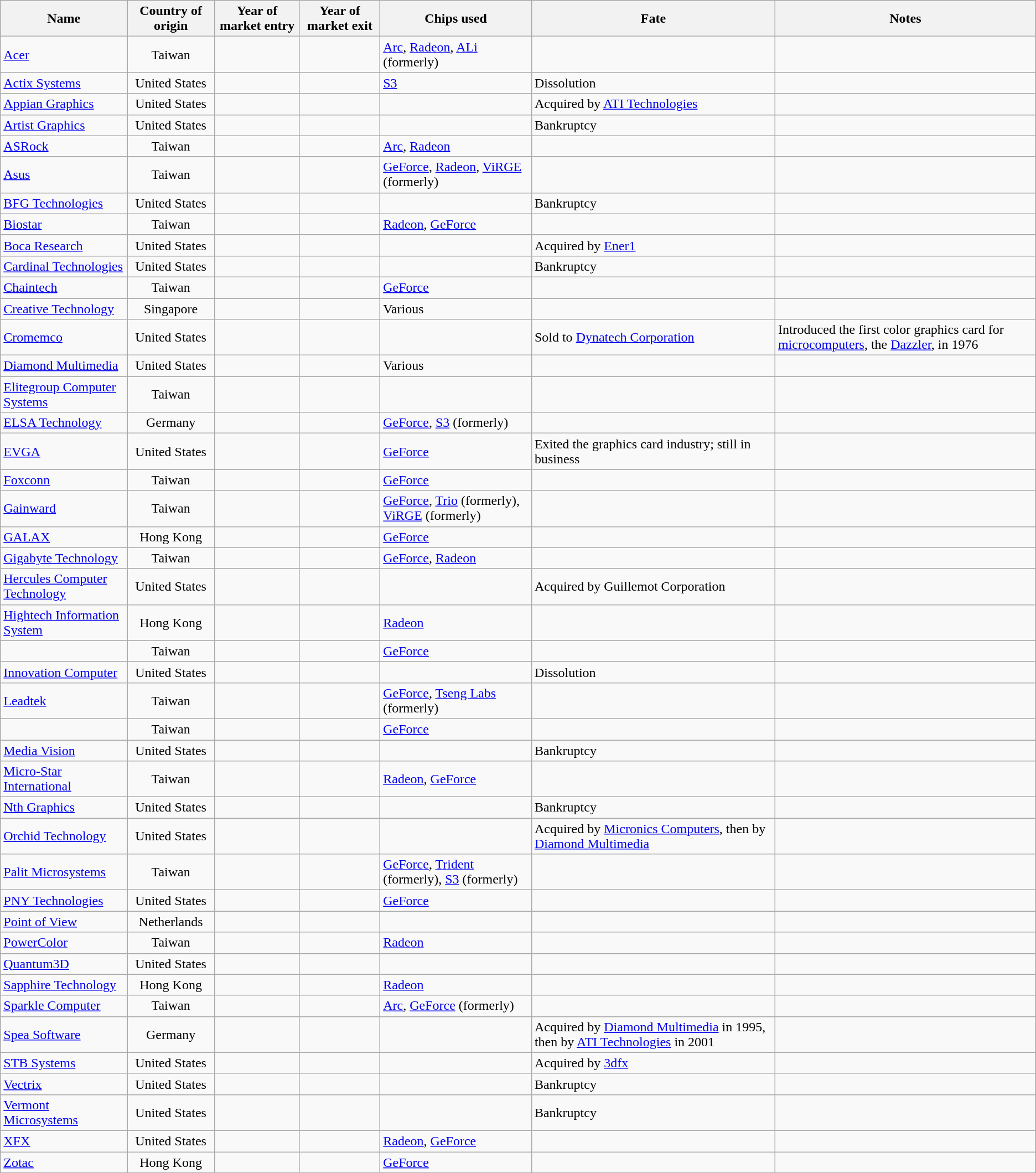<table class="wikitable sortable">
<tr>
<th>Name</th>
<th>Country of origin</th>
<th>Year of market entry</th>
<th>Year of market exit</th>
<th>Chips used</th>
<th class="unsortable">Fate</th>
<th class="unsortable">Notes</th>
</tr>
<tr>
<td style="text-align:left;"><a href='#'>Acer</a></td>
<td style="text-align:center;">Taiwan</td>
<td style="text-align:center;"></td>
<td></td>
<td style="text-align:left"><a href='#'>Arc</a>, <a href='#'>Radeon</a>, <a href='#'>ALi</a> (formerly)</td>
<td></td>
<td style="text-align:left"></td>
</tr>
<tr>
<td style="text-align:left;"><a href='#'>Actix Systems</a></td>
<td style="text-align:center;">United States</td>
<td style="text-align:center;"></td>
<td style="text-align:center;"></td>
<td style="text-align:left"><a href='#'>S3</a></td>
<td>Dissolution</td>
<td style="text-align:left"></td>
</tr>
<tr>
<td style="text-align:left;"><a href='#'>Appian Graphics</a></td>
<td style="text-align:center;">United States</td>
<td style="text-align:center;"></td>
<td style="text-align:center;"></td>
<td style="text-align:left"></td>
<td>Acquired by <a href='#'>ATI Technologies</a></td>
<td style="text-align:left"></td>
</tr>
<tr>
<td style="text-align:left;"><a href='#'>Artist Graphics</a></td>
<td style="text-align:center;">United States</td>
<td style="text-align:center;"></td>
<td style="text-align:center;"></td>
<td style="text-align:left"></td>
<td>Bankruptcy</td>
<td style="text-align:left"></td>
</tr>
<tr>
<td style="text-align:left;"><a href='#'>ASRock</a></td>
<td style="text-align:center;">Taiwan</td>
<td style="text-align:center;"></td>
<td></td>
<td style="text-align:left"><a href='#'>Arc</a>, <a href='#'>Radeon</a></td>
<td></td>
<td style="text-align:left"></td>
</tr>
<tr>
<td style="text-align:left;"><a href='#'>Asus</a></td>
<td style="text-align:center;">Taiwan</td>
<td style="text-align:center;"></td>
<td></td>
<td style="text-align:left"><a href='#'>GeForce</a>, <a href='#'>Radeon</a>, <a href='#'>ViRGE</a> (formerly)</td>
<td></td>
<td style="text-align:left"></td>
</tr>
<tr>
<td style="text-align:left;"><a href='#'>BFG Technologies</a></td>
<td style="text-align:center;">United States</td>
<td style="text-align:center;"></td>
<td style="text-align:center;"></td>
<td style="text-align:left"></td>
<td>Bankruptcy</td>
<td style="text-align:left"></td>
</tr>
<tr>
<td style="text-align:left;"><a href='#'>Biostar</a></td>
<td style="text-align:center;">Taiwan</td>
<td style="text-align:center;"></td>
<td></td>
<td style="text-align:left"><a href='#'>Radeon</a>, <a href='#'>GeForce</a></td>
<td></td>
<td style="text-align:left"></td>
</tr>
<tr>
<td style="text-align:left;"><a href='#'>Boca Research</a></td>
<td style="text-align:center;">United States</td>
<td style="text-align:center;"></td>
<td style="text-align:center;"></td>
<td style="text-align:left"></td>
<td>Acquired by <a href='#'>Ener1</a></td>
<td style="text-align:left"></td>
</tr>
<tr>
<td style="text-align:left;"><a href='#'>Cardinal Technologies</a></td>
<td style="text-align:center;">United States</td>
<td style="text-align:center;"></td>
<td style="text-align:center;"></td>
<td style="text-align:left"></td>
<td>Bankruptcy</td>
<td style="text-align:left"></td>
</tr>
<tr>
<td style="text-align:left;"><a href='#'>Chaintech</a></td>
<td style="text-align:center;">Taiwan</td>
<td></td>
<td></td>
<td style="text-align:left"><a href='#'>GeForce</a></td>
<td></td>
<td style="text-align:left"></td>
</tr>
<tr>
<td style="text-align:left;"><a href='#'>Creative Technology</a></td>
<td style="text-align:center;">Singapore</td>
<td style="text-align:center;"></td>
<td></td>
<td style="text-align:left">Various</td>
<td></td>
<td style="text-align:left"></td>
</tr>
<tr>
<td style="text-align:left;"><a href='#'>Cromemco</a></td>
<td style="text-align:center;">United States</td>
<td style="text-align:center;"></td>
<td style="text-align:center;"></td>
<td style="text-align:left"></td>
<td>Sold to <a href='#'>Dynatech Corporation</a></td>
<td style="text-align:left">Introduced the first color graphics card for <a href='#'>microcomputers</a>, the <a href='#'>Dazzler</a>, in 1976</td>
</tr>
<tr>
<td style="text-align:left;"><a href='#'>Diamond Multimedia</a></td>
<td style="text-align:center;">United States</td>
<td style="text-align:center;"></td>
<td></td>
<td style="text-align:left">Various</td>
<td style="text-align:left"></td>
</tr>
<tr>
<td style="text-align:left;"><a href='#'>Elitegroup Computer Systems</a></td>
<td style="text-align:center;">Taiwan</td>
<td style="text-align:center;"></td>
<td></td>
<td style="text-align:left"></td>
<td></td>
<td style="text-align:left"></td>
</tr>
<tr>
<td style="text-align:left;"><a href='#'>ELSA Technology</a></td>
<td style="text-align:center;">Germany</td>
<td style="text-align:center;"></td>
<td></td>
<td style="text-align:left"><a href='#'>GeForce</a>, <a href='#'>S3</a> (formerly)</td>
<td></td>
<td style="text-align:left"></td>
</tr>
<tr>
<td style="text-align:left;"><a href='#'>EVGA</a></td>
<td style="text-align:center;">United States</td>
<td style="text-align:center;"></td>
<td style="text-align:center;"></td>
<td style="text-align:left"><a href='#'>GeForce</a></td>
<td>Exited the graphics card industry; still in business</td>
<td style="text-align:left"></td>
</tr>
<tr>
<td style="text-align:left;"><a href='#'>Foxconn</a></td>
<td style="text-align:center;">Taiwan</td>
<td style="text-align:center;"></td>
<td></td>
<td style="text-align:left"><a href='#'>GeForce</a></td>
<td></td>
<td style="text-align:left"></td>
</tr>
<tr>
<td style="text-align:left;"><a href='#'>Gainward</a></td>
<td style="text-align:center;">Taiwan</td>
<td style="text-align:center;"></td>
<td></td>
<td style="text-align:left"><a href='#'>GeForce</a>, <a href='#'>Trio</a> (formerly), <a href='#'>ViRGE</a> (formerly)</td>
<td></td>
<td style="text-align:left"></td>
</tr>
<tr>
<td style="text-align:left;"><a href='#'>GALAX</a></td>
<td style="text-align:center;">Hong Kong</td>
<td style="text-align:center;"></td>
<td></td>
<td style="text-align:left"><a href='#'>GeForce</a></td>
<td></td>
<td style="text-align:left"></td>
</tr>
<tr>
<td style="text-align:left;"><a href='#'>Gigabyte Technology</a></td>
<td style="text-align:center;">Taiwan</td>
<td></td>
<td></td>
<td style="text-align:left"><a href='#'>GeForce</a>, <a href='#'>Radeon</a></td>
<td></td>
<td style="text-align:left"></td>
</tr>
<tr>
<td style="text-align:left;"><a href='#'>Hercules Computer Technology</a></td>
<td style="text-align:center;">United States</td>
<td style="text-align:center;"></td>
<td style="text-align:center;"></td>
<td style="text-align:left"></td>
<td>Acquired by Guillemot Corporation</td>
<td style="text-align:left"></td>
</tr>
<tr>
<td style="text-align:left;"><a href='#'>Hightech Information System</a></td>
<td style="text-align:center;">Hong Kong</td>
<td style="text-align:center;"></td>
<td></td>
<td style="text-align:left"><a href='#'>Radeon</a></td>
<td></td>
<td style="text-align:left"></td>
</tr>
<tr>
<td style="text-align:left;"></td>
<td style="text-align:center;">Taiwan</td>
<td style="text-align:center;"></td>
<td></td>
<td style="text-align:left"><a href='#'>GeForce</a></td>
<td></td>
<td style="text-align:left"></td>
</tr>
<tr>
<td style="text-align:left;"><a href='#'>Innovation Computer</a></td>
<td style="text-align:center;">United States</td>
<td style="text-align:center;"></td>
<td></td>
<td style="text-align:left"></td>
<td>Dissolution</td>
<td style="text-align:left"></td>
</tr>
<tr>
<td style="text-align:left;"><a href='#'>Leadtek</a></td>
<td style="text-align:center;">Taiwan</td>
<td style="text-align:center;"></td>
<td></td>
<td style="text-align:left"><a href='#'>GeForce</a>, <a href='#'>Tseng Labs</a> (formerly)</td>
<td></td>
<td style="text-align:left"></td>
</tr>
<tr>
<td style="text-align:left;"></td>
<td style="text-align:center;">Taiwan</td>
<td style="text-align:center;"></td>
<td></td>
<td style="text-align:left"><a href='#'>GeForce</a></td>
<td></td>
<td style="text-align:left"></td>
</tr>
<tr>
<td style="text-align:left;"><a href='#'>Media Vision</a></td>
<td style="text-align:center;">United States</td>
<td style="text-align:center;"></td>
<td style="text-align:center;"></td>
<td style="text-align:left"></td>
<td>Bankruptcy</td>
<td style="text-align:left"></td>
</tr>
<tr>
<td style="text-align:left;"><a href='#'>Micro-Star International</a></td>
<td style="text-align:center;">Taiwan</td>
<td style="text-align:center;"></td>
<td></td>
<td style="text-align:left"><a href='#'>Radeon</a>, <a href='#'>GeForce</a></td>
<td></td>
<td style="text-align:left"></td>
</tr>
<tr>
<td style="text-align:left;"><a href='#'>Nth Graphics</a></td>
<td style="text-align:center;">United States</td>
<td style="text-align:center;"></td>
<td></td>
<td style="text-align:left"></td>
<td>Bankruptcy</td>
<td style="text-align:left"></td>
</tr>
<tr>
<td style="text-align:left;"><a href='#'>Orchid Technology</a></td>
<td style="text-align:center;">United States</td>
<td style="text-align:center;"></td>
<td style="text-align:center;"></td>
<td style="text-align:left"></td>
<td>Acquired by <a href='#'>Micronics Computers</a>, then by <a href='#'>Diamond Multimedia</a></td>
<td style="text-align:left"></td>
</tr>
<tr>
<td style="text-align:left;"><a href='#'>Palit Microsystems</a></td>
<td style="text-align:center;">Taiwan</td>
<td style="text-align:center;"></td>
<td></td>
<td style="text-align:left"><a href='#'>GeForce</a>, <a href='#'>Trident</a> (formerly), <a href='#'>S3</a> (formerly)</td>
<td></td>
<td style="text-align:left"></td>
</tr>
<tr>
<td style="text-align:left;"><a href='#'>PNY Technologies</a></td>
<td style="text-align:center;">United States</td>
<td style="text-align:center;"></td>
<td></td>
<td style="text-align:left"><a href='#'>GeForce</a></td>
<td></td>
<td style="text-align:left"></td>
</tr>
<tr>
<td style="text-align:left;"><a href='#'>Point of View</a></td>
<td style="text-align:center;">Netherlands</td>
<td style="text-align:center;"></td>
<td></td>
<td style="text-align:left"></td>
<td style="text-align:left"></td>
</tr>
<tr>
<td style="text-align:left;"><a href='#'>PowerColor</a></td>
<td style="text-align:center;">Taiwan</td>
<td style="text-align:center;"></td>
<td></td>
<td style="text-align:left"><a href='#'>Radeon</a></td>
<td></td>
<td style="text-align:left"></td>
</tr>
<tr>
<td style="text-align:left;"><a href='#'>Quantum3D</a></td>
<td style="text-align:center;">United States</td>
<td style="text-align:center;"></td>
<td></td>
<td style="text-align:left"></td>
<td></td>
<td style="text-align:left"></td>
</tr>
<tr>
<td style="text-align:left;"><a href='#'>Sapphire Technology</a></td>
<td style="text-align:center;">Hong Kong</td>
<td style="text-align:center;"></td>
<td></td>
<td style="text-align:left"><a href='#'>Radeon</a></td>
<td></td>
<td style="text-align:left"></td>
</tr>
<tr>
<td style="text-align:left;"><a href='#'>Sparkle Computer</a></td>
<td style="text-align:center;">Taiwan</td>
<td style="text-align:center;"></td>
<td></td>
<td style="text-align:left"><a href='#'>Arc</a>, <a href='#'>GeForce</a> (formerly)</td>
<td></td>
<td style="text-align:left"></td>
</tr>
<tr>
<td style="text-align:left;"><a href='#'>Spea Software</a></td>
<td style="text-align:center;">Germany</td>
<td style="text-align:center;"></td>
<td style="text-align:center;"></td>
<td style="text-align:left"></td>
<td>Acquired by <a href='#'>Diamond Multimedia</a> in 1995, then by <a href='#'>ATI Technologies</a> in 2001</td>
<td style="text-align:left"></td>
</tr>
<tr>
<td style="text-align:left;"><a href='#'>STB Systems</a></td>
<td style="text-align:center;">United States</td>
<td style="text-align:center;"></td>
<td style="text-align:center;"></td>
<td style="text-align:left"></td>
<td>Acquired by <a href='#'>3dfx</a></td>
<td style="text-align:left"></td>
</tr>
<tr>
<td style="text-align:left;"><a href='#'>Vectrix</a></td>
<td style="text-align:center;">United States</td>
<td style="text-align:center;"></td>
<td style="text-align:center;"></td>
<td style="text-align:left"></td>
<td>Bankruptcy</td>
<td style="text-align:left"></td>
</tr>
<tr>
<td style="text-align:left;"><a href='#'>Vermont Microsystems</a></td>
<td style="text-align:center;">United States</td>
<td style="text-align:center;"></td>
<td></td>
<td style="text-align:left"></td>
<td>Bankruptcy</td>
<td style="text-align:left"></td>
</tr>
<tr>
<td style="text-align:left;"><a href='#'>XFX</a></td>
<td style="text-align:center;">United States</td>
<td style="text-align:center;"></td>
<td></td>
<td style="text-align:left"><a href='#'>Radeon</a>, <a href='#'>GeForce</a></td>
<td></td>
<td style="text-align:left"></td>
</tr>
<tr>
<td style="text-align:left;"><a href='#'>Zotac</a></td>
<td style="text-align:center;">Hong Kong</td>
<td style="text-align:center;"></td>
<td></td>
<td style="text-align:left"><a href='#'>GeForce</a></td>
<td></td>
<td style="text-align:left"></td>
</tr>
</table>
